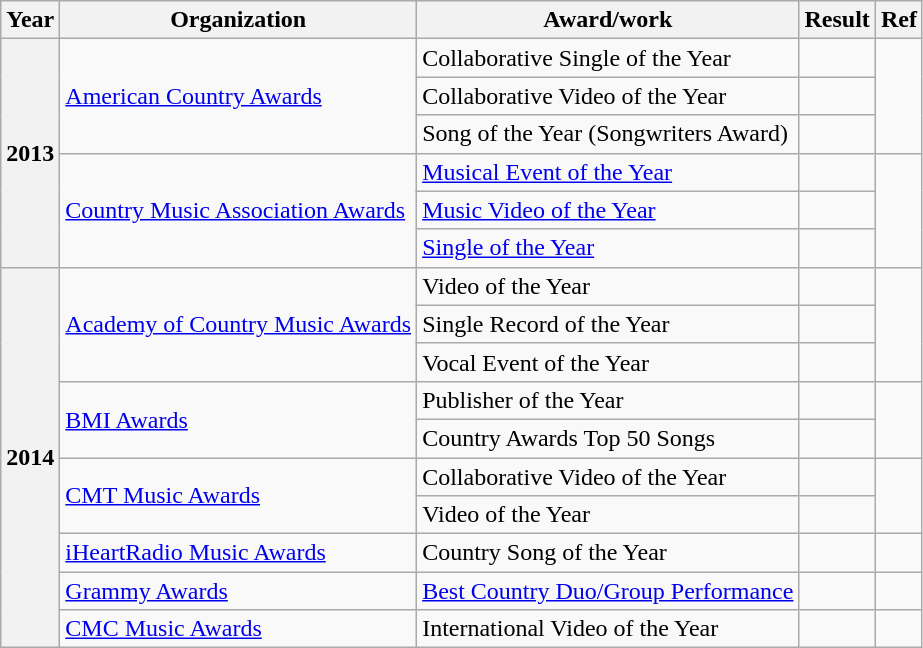<table class="wikitable plainrowheaders">
<tr>
<th>Year</th>
<th>Organization</th>
<th>Award/work</th>
<th>Result</th>
<th>Ref</th>
</tr>
<tr>
<th scope="row" rowspan="6">2013</th>
<td rowspan=3><a href='#'>American Country Awards</a></td>
<td>Collaborative Single of the Year</td>
<td></td>
<td rowspan="3" style="text-align:center;"></td>
</tr>
<tr>
<td>Collaborative Video of the Year</td>
<td></td>
</tr>
<tr>
<td>Song of the Year (Songwriters Award)</td>
<td></td>
</tr>
<tr>
<td rowspan=3><a href='#'>Country Music Association Awards</a></td>
<td><a href='#'>Musical Event of the Year</a></td>
<td></td>
<td rowspan="3" style="text-align:center;"><br></td>
</tr>
<tr>
<td><a href='#'>Music Video of the Year</a></td>
<td></td>
</tr>
<tr>
<td><a href='#'>Single of the Year</a></td>
<td></td>
</tr>
<tr>
<th scope="row" rowspan="10">2014</th>
<td rowspan=3><a href='#'>Academy of Country Music Awards</a></td>
<td>Video of the Year</td>
<td></td>
<td rowspan="3" style="text-align:center;"></td>
</tr>
<tr>
<td>Single Record of the Year</td>
<td></td>
</tr>
<tr>
<td>Vocal Event of the Year</td>
<td></td>
</tr>
<tr>
<td rowspan=2><a href='#'>BMI Awards</a></td>
<td>Publisher of the Year</td>
<td></td>
<td rowspan="2" style="text-align:center;"></td>
</tr>
<tr>
<td>Country Awards Top 50 Songs</td>
<td></td>
</tr>
<tr>
<td rowspan=2><a href='#'>CMT Music Awards</a></td>
<td>Collaborative Video of the Year</td>
<td></td>
<td rowspan="2" style="text-align:center;"></td>
</tr>
<tr>
<td>Video of the Year</td>
<td></td>
</tr>
<tr>
<td><a href='#'>iHeartRadio Music Awards</a></td>
<td>Country Song of the Year</td>
<td></td>
<td></td>
</tr>
<tr>
<td><a href='#'>Grammy Awards</a></td>
<td><a href='#'>Best Country Duo/Group Performance</a></td>
<td></td>
<td></td>
</tr>
<tr>
<td><a href='#'>CMC Music Awards</a></td>
<td>International Video of the Year</td>
<td></td>
<td></td>
</tr>
</table>
